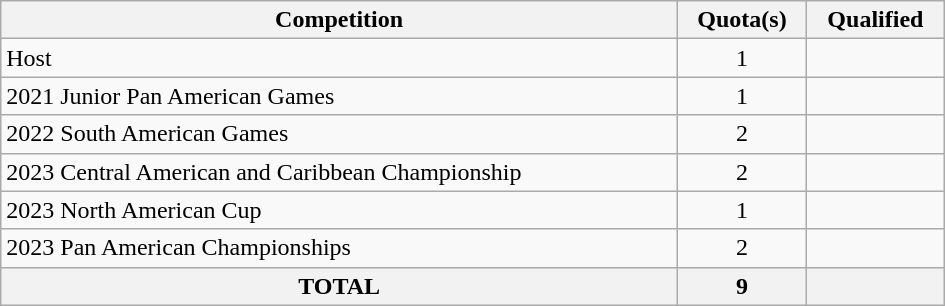<table class = "wikitable" width=630>
<tr>
<th>Competition</th>
<th>Quota(s)</th>
<th>Qualified</th>
</tr>
<tr>
<td>Host</td>
<td align="center">1</td>
<td></td>
</tr>
<tr>
<td>2021 Junior Pan American Games</td>
<td align="center">1</td>
<td></td>
</tr>
<tr>
<td>2022 South American Games</td>
<td align="center">2</td>
<td><br></td>
</tr>
<tr>
<td>2023 Central American and Caribbean Championship</td>
<td align="center">2</td>
<td><br></td>
</tr>
<tr>
<td>2023 North American Cup</td>
<td align="center">1</td>
<td></td>
</tr>
<tr>
<td>2023 Pan American Championships</td>
<td align="center">2</td>
<td><br></td>
</tr>
<tr>
<th>TOTAL</th>
<th>9</th>
<th></th>
</tr>
</table>
